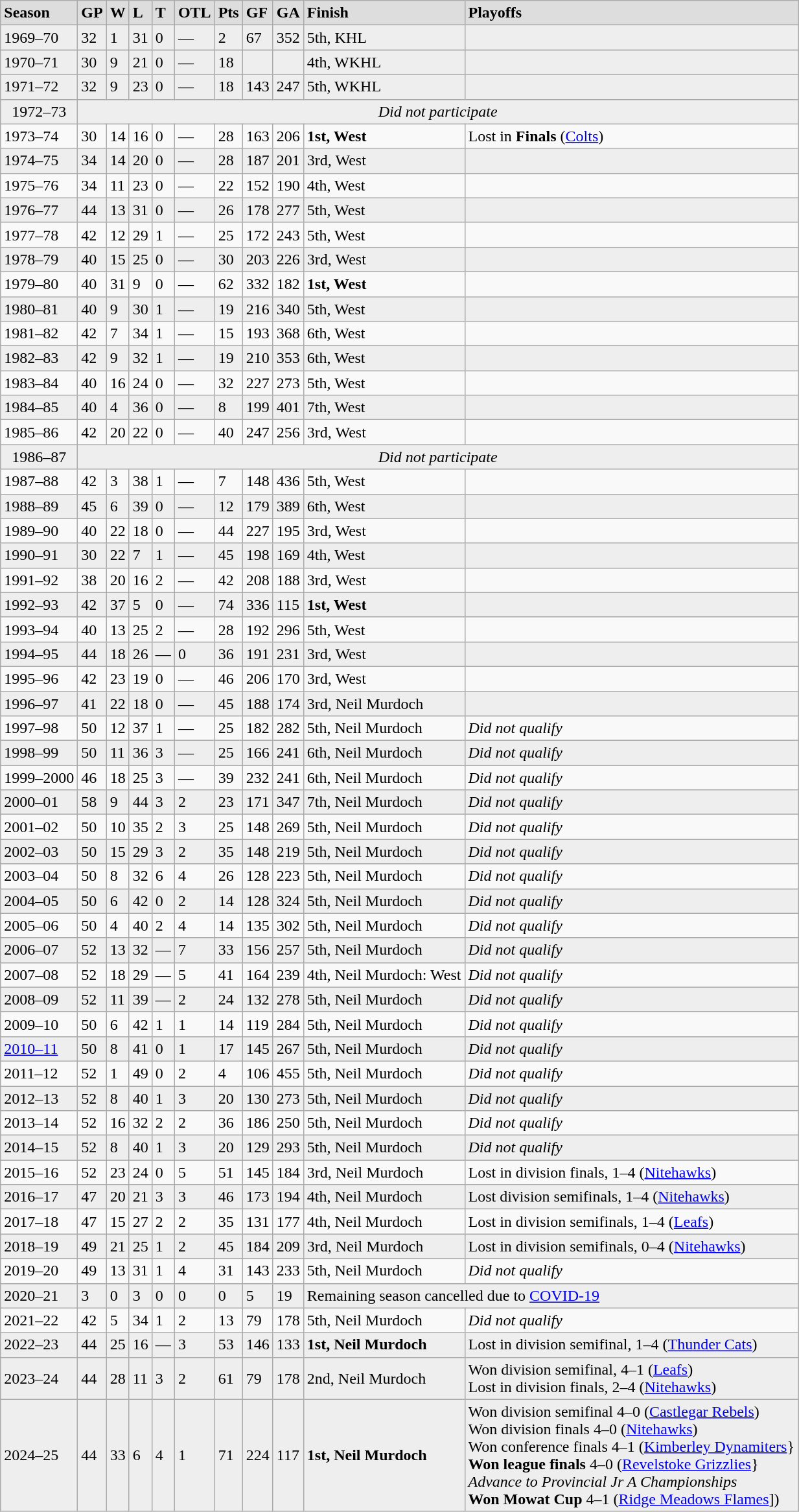<table class="wikitable">
<tr style="font-weight:bold; background:#ddd;"|>
<td>Season</td>
<td>GP</td>
<td>W</td>
<td>L</td>
<td>T</td>
<td>OTL</td>
<td>Pts</td>
<td>GF</td>
<td>GA</td>
<td>Finish</td>
<td>Playoffs</td>
</tr>
<tr style="background:#eee">
<td>1969–70</td>
<td>32</td>
<td>1</td>
<td>31</td>
<td>0</td>
<td>―</td>
<td>2</td>
<td>67</td>
<td>352</td>
<td>5th, KHL</td>
<td></td>
</tr>
<tr style="background:#eee">
<td>1970–71</td>
<td>30</td>
<td>9</td>
<td>21</td>
<td>0</td>
<td>―</td>
<td>18</td>
<td></td>
<td></td>
<td>4th, WKHL</td>
<td></td>
</tr>
<tr style="background:#eee">
<td>1971–72</td>
<td>32</td>
<td>9</td>
<td>23</td>
<td>0</td>
<td>―</td>
<td>18</td>
<td>143</td>
<td>247</td>
<td>5th, WKHL</td>
<td></td>
</tr>
<tr style="background:#eee;text-align:center">
<td>1972–73</td>
<td colspan="10"><em>Did not participate</em></td>
</tr>
<tr>
<td>1973–74</td>
<td>30</td>
<td>14</td>
<td>16</td>
<td>0</td>
<td>―</td>
<td>28</td>
<td>163</td>
<td>206</td>
<td><strong>1st, West</strong></td>
<td>Lost in <strong>Finals</strong> (<a href='#'>Colts</a>)</td>
</tr>
<tr style="background:#eee;">
<td>1974–75</td>
<td>34</td>
<td>14</td>
<td>20</td>
<td>0</td>
<td>―</td>
<td>28</td>
<td>187</td>
<td>201</td>
<td>3rd, West</td>
<td></td>
</tr>
<tr>
<td>1975–76</td>
<td>34</td>
<td>11</td>
<td>23</td>
<td>0</td>
<td>―</td>
<td>22</td>
<td>152</td>
<td>190</td>
<td>4th, West</td>
<td></td>
</tr>
<tr style="background:#eee;">
<td>1976–77</td>
<td>44</td>
<td>13</td>
<td>31</td>
<td>0</td>
<td>―</td>
<td>26</td>
<td>178</td>
<td>277</td>
<td>5th, West</td>
<td></td>
</tr>
<tr>
<td>1977–78</td>
<td>42</td>
<td>12</td>
<td>29</td>
<td>1</td>
<td>―</td>
<td>25</td>
<td>172</td>
<td>243</td>
<td>5th, West</td>
<td></td>
</tr>
<tr style="background:#eee;">
<td>1978–79</td>
<td>40</td>
<td>15</td>
<td>25</td>
<td>0</td>
<td>―</td>
<td>30</td>
<td>203</td>
<td>226</td>
<td>3rd, West</td>
<td></td>
</tr>
<tr>
<td>1979–80</td>
<td>40</td>
<td>31</td>
<td>9</td>
<td>0</td>
<td>―</td>
<td>62</td>
<td>332</td>
<td>182</td>
<td><strong>1st, West</strong></td>
<td></td>
</tr>
<tr style="background:#eee;">
<td>1980–81</td>
<td>40</td>
<td>9</td>
<td>30</td>
<td>1</td>
<td>―</td>
<td>19</td>
<td>216</td>
<td>340</td>
<td>5th, West</td>
<td></td>
</tr>
<tr>
<td>1981–82</td>
<td>42</td>
<td>7</td>
<td>34</td>
<td>1</td>
<td>―</td>
<td>15</td>
<td>193</td>
<td>368</td>
<td>6th, West</td>
<td></td>
</tr>
<tr style="background:#eee;">
<td>1982–83</td>
<td>42</td>
<td>9</td>
<td>32</td>
<td>1</td>
<td>―</td>
<td>19</td>
<td>210</td>
<td>353</td>
<td>6th, West</td>
<td></td>
</tr>
<tr>
<td>1983–84</td>
<td>40</td>
<td>16</td>
<td>24</td>
<td>0</td>
<td>―</td>
<td>32</td>
<td>227</td>
<td>273</td>
<td>5th, West</td>
<td></td>
</tr>
<tr style="background:#eee;">
<td>1984–85</td>
<td>40</td>
<td>4</td>
<td>36</td>
<td>0</td>
<td>―</td>
<td>8</td>
<td>199</td>
<td>401</td>
<td>7th, West</td>
<td></td>
</tr>
<tr>
<td>1985–86</td>
<td>42</td>
<td>20</td>
<td>22</td>
<td>0</td>
<td>―</td>
<td>40</td>
<td>247</td>
<td>256</td>
<td>3rd, West</td>
<td></td>
</tr>
<tr style="background:#eee;text-align:center">
<td>1986–87</td>
<td colspan="10"><em>Did not participate</em></td>
</tr>
<tr>
<td>1987–88</td>
<td>42</td>
<td>3</td>
<td>38</td>
<td>1</td>
<td>―</td>
<td>7</td>
<td>148</td>
<td>436</td>
<td>5th, West</td>
<td></td>
</tr>
<tr style="background:#eee;">
<td>1988–89</td>
<td>45</td>
<td>6</td>
<td>39</td>
<td>0</td>
<td>―</td>
<td>12</td>
<td>179</td>
<td>389</td>
<td>6th, West</td>
<td></td>
</tr>
<tr>
<td>1989–90</td>
<td>40</td>
<td>22</td>
<td>18</td>
<td>0</td>
<td>―</td>
<td>44</td>
<td>227</td>
<td>195</td>
<td>3rd, West</td>
<td></td>
</tr>
<tr style="background:#eee;">
<td>1990–91</td>
<td>30</td>
<td>22</td>
<td>7</td>
<td>1</td>
<td>―</td>
<td>45</td>
<td>198</td>
<td>169</td>
<td>4th, West</td>
<td></td>
</tr>
<tr>
<td>1991–92</td>
<td>38</td>
<td>20</td>
<td>16</td>
<td>2</td>
<td>―</td>
<td>42</td>
<td>208</td>
<td>188</td>
<td>3rd, West</td>
<td></td>
</tr>
<tr style="background:#eee;">
<td>1992–93</td>
<td>42</td>
<td>37</td>
<td>5</td>
<td>0</td>
<td>―</td>
<td>74</td>
<td>336</td>
<td>115</td>
<td><strong>1st, West</strong></td>
<td></td>
</tr>
<tr>
<td>1993–94</td>
<td>40</td>
<td>13</td>
<td>25</td>
<td>2</td>
<td>―</td>
<td>28</td>
<td>192</td>
<td>296</td>
<td>5th, West</td>
<td></td>
</tr>
<tr style="background:#eee;">
<td>1994–95</td>
<td>44</td>
<td>18</td>
<td>26</td>
<td>―</td>
<td>0</td>
<td>36</td>
<td>191</td>
<td>231</td>
<td>3rd, West</td>
<td></td>
</tr>
<tr>
<td>1995–96</td>
<td>42</td>
<td>23</td>
<td>19</td>
<td>0</td>
<td>―</td>
<td>46</td>
<td>206</td>
<td>170</td>
<td>3rd, West</td>
<td></td>
</tr>
<tr style="background:#eee;">
<td>1996–97</td>
<td>41</td>
<td>22</td>
<td>18</td>
<td>0</td>
<td>―</td>
<td>45</td>
<td>188</td>
<td>174</td>
<td>3rd, Neil Murdoch</td>
<td></td>
</tr>
<tr>
<td>1997–98</td>
<td>50</td>
<td>12</td>
<td>37</td>
<td>1</td>
<td>―</td>
<td>25</td>
<td>182</td>
<td>282</td>
<td>5th, Neil Murdoch</td>
<td><em>Did not qualify</em></td>
</tr>
<tr style="background:#eee;">
<td>1998–99</td>
<td>50</td>
<td>11</td>
<td>36</td>
<td>3</td>
<td>―</td>
<td>25</td>
<td>166</td>
<td>241</td>
<td>6th, Neil Murdoch</td>
<td><em>Did not qualify</em></td>
</tr>
<tr>
<td>1999–2000</td>
<td>46</td>
<td>18</td>
<td>25</td>
<td>3</td>
<td>―</td>
<td>39</td>
<td>232</td>
<td>241</td>
<td>6th, Neil Murdoch</td>
<td><em>Did not qualify</em></td>
</tr>
<tr style="background:#eee;">
<td>2000–01</td>
<td>58</td>
<td>9</td>
<td>44</td>
<td>3</td>
<td>2</td>
<td>23</td>
<td>171</td>
<td>347</td>
<td>7th, Neil Murdoch</td>
<td><em>Did not qualify</em></td>
</tr>
<tr>
<td>2001–02</td>
<td>50</td>
<td>10</td>
<td>35</td>
<td>2</td>
<td>3</td>
<td>25</td>
<td>148</td>
<td>269</td>
<td>5th, Neil Murdoch</td>
<td><em>Did not qualify</em></td>
</tr>
<tr style="background:#eee;">
<td>2002–03</td>
<td>50</td>
<td>15</td>
<td>29</td>
<td>3</td>
<td>2</td>
<td>35</td>
<td>148</td>
<td>219</td>
<td>5th, Neil Murdoch</td>
<td><em>Did not qualify</em></td>
</tr>
<tr>
<td>2003–04</td>
<td>50</td>
<td>8</td>
<td>32</td>
<td>6</td>
<td>4</td>
<td>26</td>
<td>128</td>
<td>223</td>
<td>5th, Neil Murdoch</td>
<td><em>Did not qualify</em></td>
</tr>
<tr style="background:#eee;">
<td>2004–05</td>
<td>50</td>
<td>6</td>
<td>42</td>
<td>0</td>
<td>2</td>
<td>14</td>
<td>128</td>
<td>324</td>
<td>5th, Neil Murdoch</td>
<td><em>Did not qualify</em></td>
</tr>
<tr>
<td>2005–06</td>
<td>50</td>
<td>4</td>
<td>40</td>
<td>2</td>
<td>4</td>
<td>14</td>
<td>135</td>
<td>302</td>
<td>5th, Neil Murdoch</td>
<td><em>Did not qualify</em></td>
</tr>
<tr style="background:#eee;">
<td>2006–07</td>
<td>52</td>
<td>13</td>
<td>32</td>
<td>―</td>
<td>7</td>
<td>33</td>
<td>156</td>
<td>257</td>
<td>5th, Neil Murdoch</td>
<td><em>Did not qualify</em></td>
</tr>
<tr>
<td>2007–08</td>
<td>52</td>
<td>18</td>
<td>29</td>
<td>―</td>
<td>5</td>
<td>41</td>
<td>164</td>
<td>239</td>
<td>4th, Neil Murdoch: West</td>
<td><em>Did not qualify</em></td>
</tr>
<tr style="background:#eee;">
<td>2008–09</td>
<td>52</td>
<td>11</td>
<td>39</td>
<td>―</td>
<td>2</td>
<td>24</td>
<td>132</td>
<td>278</td>
<td>5th, Neil Murdoch</td>
<td><em>Did not qualify</em></td>
</tr>
<tr>
<td>2009–10</td>
<td>50</td>
<td>6</td>
<td>42</td>
<td>1</td>
<td>1</td>
<td>14</td>
<td>119</td>
<td>284</td>
<td>5th, Neil Murdoch</td>
<td><em>Did not qualify</em></td>
</tr>
<tr style="background:#eee;">
<td><a href='#'>2010–11</a></td>
<td>50</td>
<td>8</td>
<td>41</td>
<td>0</td>
<td>1</td>
<td>17</td>
<td>145</td>
<td>267</td>
<td>5th, Neil Murdoch</td>
<td><em>Did not qualify</em></td>
</tr>
<tr>
<td>2011–12</td>
<td>52</td>
<td>1</td>
<td>49</td>
<td>0</td>
<td>2</td>
<td>4</td>
<td>106</td>
<td>455</td>
<td>5th, Neil Murdoch</td>
<td><em>Did not qualify</em></td>
</tr>
<tr style="background:#eee;">
<td>2012–13</td>
<td>52</td>
<td>8</td>
<td>40</td>
<td>1</td>
<td>3</td>
<td>20</td>
<td>130</td>
<td>273</td>
<td>5th, Neil Murdoch</td>
<td><em>Did not qualify</em></td>
</tr>
<tr>
<td>2013–14</td>
<td>52</td>
<td>16</td>
<td>32</td>
<td>2</td>
<td>2</td>
<td>36</td>
<td>186</td>
<td>250</td>
<td>5th, Neil Murdoch</td>
<td><em>Did not qualify</em></td>
</tr>
<tr style="background:#eee;">
<td>2014–15</td>
<td>52</td>
<td>8</td>
<td>40</td>
<td>1</td>
<td>3</td>
<td>20</td>
<td>129</td>
<td>293</td>
<td>5th, Neil Murdoch</td>
<td><em>Did not qualify</em></td>
</tr>
<tr>
<td>2015–16</td>
<td>52</td>
<td>23</td>
<td>24</td>
<td>0</td>
<td>5</td>
<td>51</td>
<td>145</td>
<td>184</td>
<td>3rd, Neil Murdoch</td>
<td>Lost in division finals, 1–4 (<a href='#'>Nitehawks</a>)</td>
</tr>
<tr style="background:#eee;">
<td>2016–17</td>
<td>47</td>
<td>20</td>
<td>21</td>
<td>3</td>
<td>3</td>
<td>46</td>
<td>173</td>
<td>194</td>
<td>4th, Neil Murdoch</td>
<td>Lost division semifinals, 1–4 (<a href='#'>Nitehawks</a>)</td>
</tr>
<tr>
<td>2017–18</td>
<td>47</td>
<td>15</td>
<td>27</td>
<td>2</td>
<td>2</td>
<td>35</td>
<td>131</td>
<td>177</td>
<td>4th, Neil Murdoch</td>
<td>Lost in division semifinals, 1–4 (<a href='#'>Leafs</a>)</td>
</tr>
<tr style="background:#eee;">
<td>2018–19</td>
<td>49</td>
<td>21</td>
<td>25</td>
<td>1</td>
<td>2</td>
<td>45</td>
<td>184</td>
<td>209</td>
<td>3rd, Neil Murdoch</td>
<td>Lost in division semifinals, 0–4 (<a href='#'>Nitehawks</a>)</td>
</tr>
<tr>
<td>2019–20</td>
<td>49</td>
<td>13</td>
<td>31</td>
<td>1</td>
<td>4</td>
<td>31</td>
<td>143</td>
<td>233</td>
<td>5th, Neil Murdoch</td>
<td><em>Did not qualify</em></td>
</tr>
<tr style="background:#eee;">
<td>2020–21</td>
<td>3</td>
<td>0</td>
<td>3</td>
<td>0</td>
<td>0</td>
<td>0</td>
<td>5</td>
<td>19</td>
<td colspan=2>Remaining season cancelled due to <a href='#'>COVID-19</a></td>
</tr>
<tr>
<td>2021–22</td>
<td>42</td>
<td>5</td>
<td>34</td>
<td>1</td>
<td>2</td>
<td>13</td>
<td>79</td>
<td>178</td>
<td>5th, Neil Murdoch</td>
<td><em>Did not qualify</em></td>
</tr>
<tr style="background:#eee;">
<td>2022–23</td>
<td>44</td>
<td>25</td>
<td>16</td>
<td>—</td>
<td>3</td>
<td>53</td>
<td>146</td>
<td>133</td>
<td><strong>1st, Neil Murdoch </strong></td>
<td>Lost in division semifinal, 1–4 (<a href='#'>Thunder Cats</a>)</td>
</tr>
<tr style="background:#eee;">
<td>2023–24</td>
<td>44</td>
<td>28</td>
<td>11</td>
<td>3</td>
<td>2</td>
<td>61</td>
<td>79</td>
<td>178</td>
<td>2nd, Neil Murdoch</td>
<td>Won division semifinal, 4–1 (<a href='#'>Leafs</a>)<br>Lost in division finals, 2–4 (<a href='#'>Nitehawks</a>)</td>
</tr>
<tr style="background:#eee;">
<td>2024–25</td>
<td>44</td>
<td>33</td>
<td>6</td>
<td>4</td>
<td>1</td>
<td>71</td>
<td>224</td>
<td>117</td>
<td><strong>1st, Neil Murdoch</strong></td>
<td>Won division semifinal 4–0 (<a href='#'>Castlegar Rebels</a>)<br>Won division finals 4–0 (<a href='#'>Nitehawks</a>)<br>Won conference finals 4–1 (<a href='#'>Kimberley Dynamiters</a>}<br><strong>Won league finals</strong> 4–0 (<a href='#'>Revelstoke Grizzlies</a>}<br><em>Advance to Provincial Jr A Championships</em><br><strong>Won Mowat Cup</strong> 4–1 (<a href='#'>Ridge Meadows Flames</a>])</td>
</tr>
</table>
